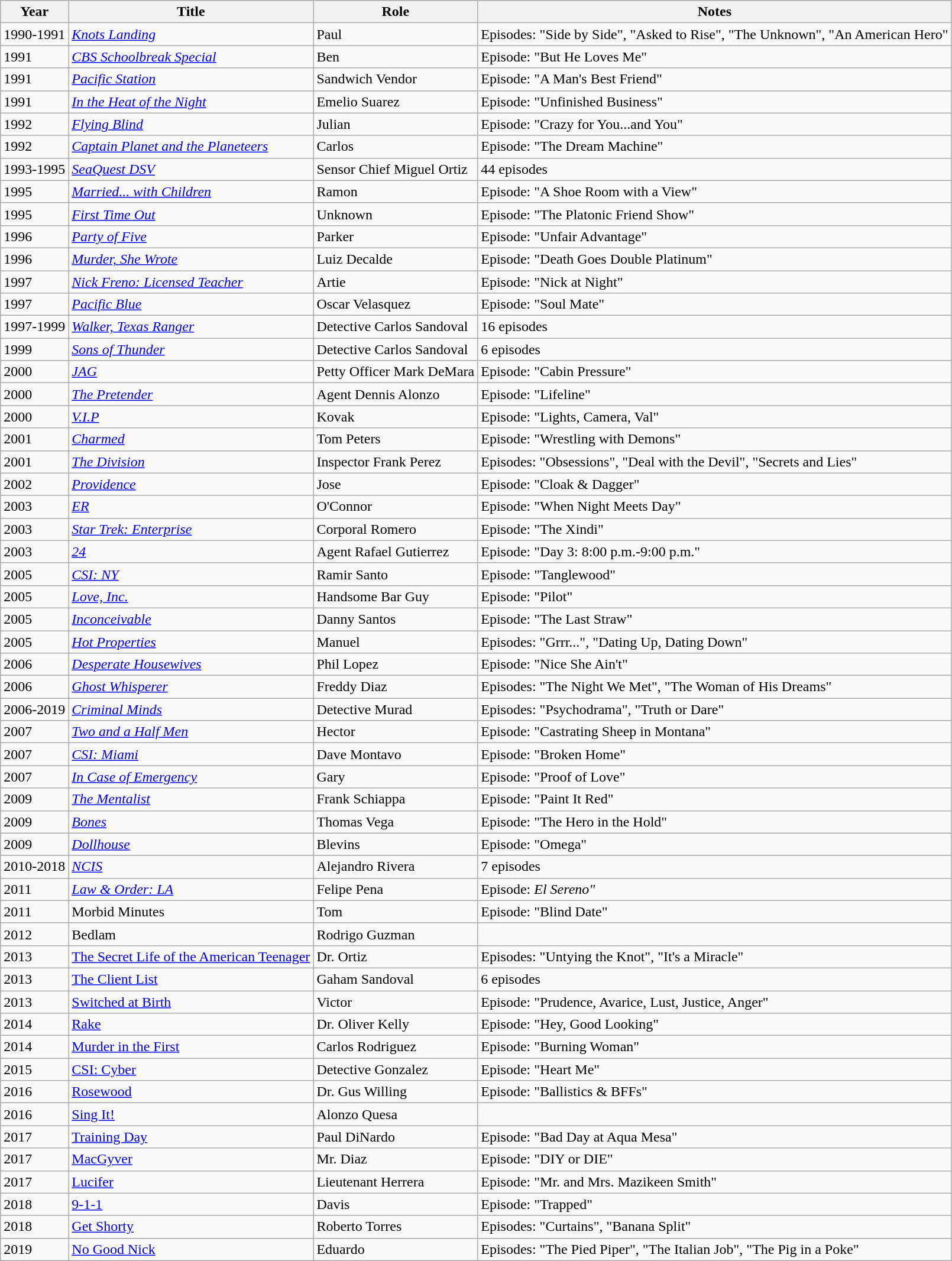<table class="wikitable sortable">
<tr>
<th>Year</th>
<th>Title</th>
<th>Role</th>
<th class="unsortable">Notes</th>
</tr>
<tr>
<td>1990-1991</td>
<td><em><a href='#'>Knots Landing</a></em></td>
<td>Paul</td>
<td>Episodes: "Side by Side", "Asked to Rise", "The Unknown", "An American Hero"</td>
</tr>
<tr>
<td>1991</td>
<td><em><a href='#'>CBS Schoolbreak Special</a></em></td>
<td>Ben</td>
<td>Episode: "But He Loves Me"</td>
</tr>
<tr>
<td>1991</td>
<td><em><a href='#'>Pacific Station</a></em></td>
<td>Sandwich Vendor</td>
<td>Episode: "A Man's Best Friend"</td>
</tr>
<tr>
<td>1991</td>
<td><em><a href='#'>In the Heat of the Night</a></em></td>
<td>Emelio Suarez</td>
<td>Episode: "Unfinished Business"</td>
</tr>
<tr>
<td>1992</td>
<td><em><a href='#'>Flying Blind</a></em></td>
<td>Julian</td>
<td>Episode: "Crazy for You...and You"</td>
</tr>
<tr>
<td>1992</td>
<td><em><a href='#'>Captain Planet and the Planeteers</a></em></td>
<td>Carlos</td>
<td>Episode: "The Dream Machine"</td>
</tr>
<tr>
<td>1993-1995</td>
<td><em><a href='#'>SeaQuest DSV</a></em></td>
<td>Sensor Chief Miguel Ortiz</td>
<td>44 episodes</td>
</tr>
<tr>
<td>1995</td>
<td><em><a href='#'>Married... with Children</a></em></td>
<td>Ramon</td>
<td>Episode: "A Shoe Room with a View"</td>
</tr>
<tr>
<td>1995</td>
<td><em><a href='#'>First Time Out</a></em></td>
<td>Unknown</td>
<td>Episode: "The Platonic Friend Show"</td>
</tr>
<tr>
<td>1996</td>
<td><em><a href='#'>Party of Five</a></em></td>
<td>Parker</td>
<td>Episode: "Unfair Advantage"</td>
</tr>
<tr>
<td>1996</td>
<td><em><a href='#'>Murder, She Wrote</a></em></td>
<td>Luiz Decalde</td>
<td>Episode: "Death Goes Double Platinum"</td>
</tr>
<tr>
<td>1997</td>
<td><em><a href='#'>Nick Freno: Licensed Teacher</a></em></td>
<td>Artie</td>
<td>Episode: "Nick at Night"</td>
</tr>
<tr>
<td>1997</td>
<td><em><a href='#'>Pacific Blue</a></em></td>
<td>Oscar Velasquez</td>
<td>Episode: "Soul Mate"</td>
</tr>
<tr>
<td>1997-1999</td>
<td><em><a href='#'>Walker, Texas Ranger</a></em></td>
<td>Detective Carlos Sandoval</td>
<td>16 episodes</td>
</tr>
<tr>
<td>1999</td>
<td><em><a href='#'>Sons of Thunder</a></em></td>
<td>Detective Carlos Sandoval</td>
<td>6 episodes</td>
</tr>
<tr>
<td>2000</td>
<td><em><a href='#'>JAG</a></em></td>
<td>Petty Officer Mark DeMara</td>
<td>Episode: "Cabin Pressure"</td>
</tr>
<tr>
<td>2000</td>
<td><em><a href='#'>The Pretender</a></em></td>
<td>Agent Dennis Alonzo</td>
<td>Episode: "Lifeline"</td>
</tr>
<tr>
<td>2000</td>
<td><em><a href='#'>V.I.P</a></em></td>
<td>Kovak</td>
<td>Episode: "Lights, Camera, Val"</td>
</tr>
<tr>
<td>2001</td>
<td><em><a href='#'>Charmed</a></em></td>
<td>Tom Peters</td>
<td>Episode: "Wrestling with Demons"</td>
</tr>
<tr>
<td>2001</td>
<td><em><a href='#'>The Division</a></em></td>
<td>Inspector Frank Perez</td>
<td>Episodes: "Obsessions", "Deal with the Devil", "Secrets and Lies"</td>
</tr>
<tr>
<td>2002</td>
<td><em><a href='#'>Providence</a></em></td>
<td>Jose</td>
<td>Episode: "Cloak & Dagger"</td>
</tr>
<tr>
<td>2003</td>
<td><em><a href='#'>ER</a></em></td>
<td>O'Connor</td>
<td>Episode: "When Night Meets Day"</td>
</tr>
<tr>
<td>2003</td>
<td><em><a href='#'>Star Trek: Enterprise</a></em></td>
<td>Corporal Romero</td>
<td>Episode: "The Xindi"</td>
</tr>
<tr>
<td>2003</td>
<td><em><a href='#'>24</a></em></td>
<td>Agent Rafael Gutierrez</td>
<td>Episode: "Day 3: 8:00 p.m.-9:00 p.m."</td>
</tr>
<tr>
<td>2005</td>
<td><em><a href='#'>CSI: NY</a></em></td>
<td>Ramir Santo</td>
<td>Episode: "Tanglewood"</td>
</tr>
<tr>
<td>2005</td>
<td><em><a href='#'>Love, Inc.</a></em></td>
<td>Handsome Bar Guy</td>
<td>Episode: "Pilot"</td>
</tr>
<tr>
<td>2005</td>
<td><em><a href='#'>Inconceivable</a></em></td>
<td>Danny Santos</td>
<td>Episode: "The Last Straw"</td>
</tr>
<tr>
<td>2005</td>
<td><em><a href='#'>Hot Properties</a></em></td>
<td>Manuel</td>
<td>Episodes: "Grrr...", "Dating Up, Dating Down"</td>
</tr>
<tr>
<td>2006</td>
<td><em><a href='#'>Desperate Housewives</a></em></td>
<td>Phil Lopez</td>
<td>Episode: "Nice She Ain't"</td>
</tr>
<tr>
<td>2006</td>
<td><em><a href='#'>Ghost Whisperer</a></em></td>
<td>Freddy Diaz</td>
<td>Episodes: "The Night We Met", "The Woman of His Dreams"</td>
</tr>
<tr>
<td>2006-2019</td>
<td><em><a href='#'>Criminal Minds</a></em></td>
<td>Detective Murad</td>
<td>Episodes: "Psychodrama", "Truth or Dare"</td>
</tr>
<tr>
<td>2007</td>
<td><em><a href='#'>Two and a Half Men</a></em></td>
<td>Hector</td>
<td>Episode: "Castrating Sheep in Montana"</td>
</tr>
<tr>
<td>2007</td>
<td><em><a href='#'>CSI: Miami</a></em></td>
<td>Dave Montavo</td>
<td>Episode: "Broken Home"</td>
</tr>
<tr>
<td>2007</td>
<td><em><a href='#'>In Case of Emergency</a></em></td>
<td>Gary</td>
<td>Episode: "Proof of Love"</td>
</tr>
<tr>
<td>2009</td>
<td><em><a href='#'>The Mentalist</a></em></td>
<td>Frank Schiappa</td>
<td>Episode: "Paint It Red"</td>
</tr>
<tr>
<td>2009</td>
<td><em><a href='#'>Bones</a></em></td>
<td>Thomas Vega</td>
<td>Episode: "The Hero in the Hold"</td>
</tr>
<tr>
<td>2009</td>
<td><em><a href='#'>Dollhouse</a></em></td>
<td>Blevins</td>
<td>Episode: "Omega"</td>
</tr>
<tr>
<td>2010-2018</td>
<td><em><a href='#'>NCIS</a></em></td>
<td>Alejandro Rivera</td>
<td>7 episodes</td>
</tr>
<tr>
<td>2011</td>
<td><em><a href='#'>Law & Order: LA</a></em></td>
<td>Felipe Pena</td>
<td>Episode: <em>El Sereno"</td>
</tr>
<tr>
<td>2011</td>
<td></em>Morbid Minutes<em></td>
<td>Tom</td>
<td>Episode: "Blind Date"</td>
</tr>
<tr>
<td>2012</td>
<td></em>Bedlam<em></td>
<td>Rodrigo Guzman</td>
<td></td>
</tr>
<tr>
<td>2013</td>
<td></em><a href='#'>The Secret Life of the American Teenager</a><em></td>
<td>Dr. Ortiz</td>
<td>Episodes: "Untying the Knot", "It's a Miracle"</td>
</tr>
<tr>
<td>2013</td>
<td></em><a href='#'>The Client List</a><em></td>
<td>Gaham Sandoval</td>
<td>6 episodes</td>
</tr>
<tr>
<td>2013</td>
<td></em><a href='#'>Switched at Birth</a><em></td>
<td>Victor</td>
<td>Episode: "Prudence, Avarice, Lust, Justice, Anger"</td>
</tr>
<tr>
<td>2014</td>
<td></em><a href='#'>Rake</a><em></td>
<td>Dr. Oliver Kelly</td>
<td>Episode: "Hey, Good Looking"</td>
</tr>
<tr>
<td>2014</td>
<td></em><a href='#'>Murder in the First</a><em></td>
<td>Carlos Rodriguez</td>
<td>Episode: "Burning Woman"</td>
</tr>
<tr>
<td>2015</td>
<td></em><a href='#'>CSI: Cyber</a><em></td>
<td>Detective Gonzalez</td>
<td>Episode: "Heart Me"</td>
</tr>
<tr>
<td>2016</td>
<td></em><a href='#'>Rosewood</a><em></td>
<td>Dr. Gus Willing</td>
<td>Episode: "Ballistics & BFFs"</td>
</tr>
<tr>
<td>2016</td>
<td></em><a href='#'>Sing It!</a><em></td>
<td>Alonzo Quesa</td>
<td></td>
</tr>
<tr>
<td>2017</td>
<td></em><a href='#'>Training Day</a><em></td>
<td>Paul DiNardo</td>
<td>Episode: "Bad Day at Aqua Mesa"</td>
</tr>
<tr>
<td>2017</td>
<td></em><a href='#'>MacGyver</a><em></td>
<td>Mr. Diaz</td>
<td>Episode: "DIY or DIE"</td>
</tr>
<tr>
<td>2017</td>
<td></em><a href='#'>Lucifer</a><em></td>
<td>Lieutenant Herrera</td>
<td>Episode: "Mr. and Mrs. Mazikeen Smith"</td>
</tr>
<tr>
<td>2018</td>
<td></em><a href='#'>9-1-1</a><em></td>
<td>Davis</td>
<td>Episode: "Trapped"</td>
</tr>
<tr>
<td>2018</td>
<td></em><a href='#'>Get Shorty</a><em></td>
<td>Roberto Torres</td>
<td>Episodes: "Curtains", "Banana Split"</td>
</tr>
<tr>
<td>2019</td>
<td></em><a href='#'>No Good Nick</a><em></td>
<td>Eduardo</td>
<td>Episodes: "The Pied Piper", "The Italian Job", "The Pig in a Poke"</td>
</tr>
</table>
